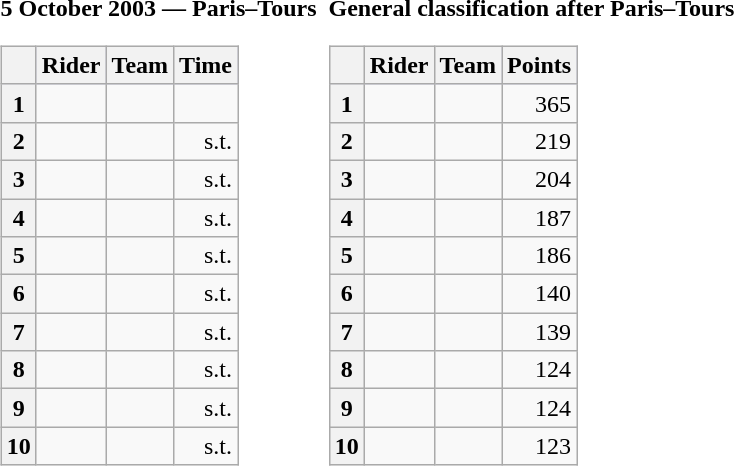<table>
<tr>
<td><strong>5 October 2003 — Paris–Tours </strong><br><table class="wikitable">
<tr style="background:#ccccff;">
<th></th>
<th>Rider</th>
<th>Team</th>
<th>Time</th>
</tr>
<tr>
<th style="text-align:center;">1</th>
<td></td>
<td></td>
<td style="text-align:right;"></td>
</tr>
<tr>
<th style="text-align:center;">2</th>
<td></td>
<td></td>
<td style="text-align:right;">s.t.</td>
</tr>
<tr>
<th style="text-align:center;">3</th>
<td></td>
<td></td>
<td style="text-align:right;">s.t.</td>
</tr>
<tr>
<th style="text-align:center;">4</th>
<td></td>
<td></td>
<td style="text-align:right;">s.t.</td>
</tr>
<tr>
<th style="text-align:center;">5</th>
<td></td>
<td></td>
<td style="text-align:right;">s.t.</td>
</tr>
<tr>
<th style="text-align:center;">6</th>
<td></td>
<td></td>
<td style="text-align:right;">s.t.</td>
</tr>
<tr>
<th style="text-align:center;">7</th>
<td></td>
<td></td>
<td style="text-align:right;">s.t.</td>
</tr>
<tr>
<th style="text-align:center;">8</th>
<td></td>
<td></td>
<td style="text-align:right;">s.t.</td>
</tr>
<tr>
<th style="text-align:center;">9</th>
<td></td>
<td></td>
<td style="text-align:right;">s.t.</td>
</tr>
<tr>
<th style="text-align:center;">10</th>
<td></td>
<td></td>
<td style="text-align:right;">s.t.</td>
</tr>
</table>
</td>
<td></td>
<td><strong>General classification after Paris–Tours</strong><br><table class="wikitable">
<tr style="background:#ccccff;">
<th></th>
<th>Rider</th>
<th>Team</th>
<th>Points</th>
</tr>
<tr>
<th>1</th>
<td> </td>
<td></td>
<td align="right">365</td>
</tr>
<tr>
<th>2</th>
<td></td>
<td></td>
<td align="right">219</td>
</tr>
<tr>
<th>3</th>
<td></td>
<td></td>
<td align="right">204</td>
</tr>
<tr>
<th>4</th>
<td></td>
<td></td>
<td align="right">187</td>
</tr>
<tr>
<th>5</th>
<td></td>
<td></td>
<td align="right">186</td>
</tr>
<tr>
<th>6</th>
<td></td>
<td></td>
<td align="right">140</td>
</tr>
<tr>
<th>7</th>
<td></td>
<td></td>
<td align="right">139</td>
</tr>
<tr>
<th>8</th>
<td></td>
<td></td>
<td align="right">124</td>
</tr>
<tr>
<th>9</th>
<td></td>
<td></td>
<td align="right">124</td>
</tr>
<tr>
<th>10</th>
<td></td>
<td></td>
<td align="right">123</td>
</tr>
</table>
</td>
</tr>
</table>
